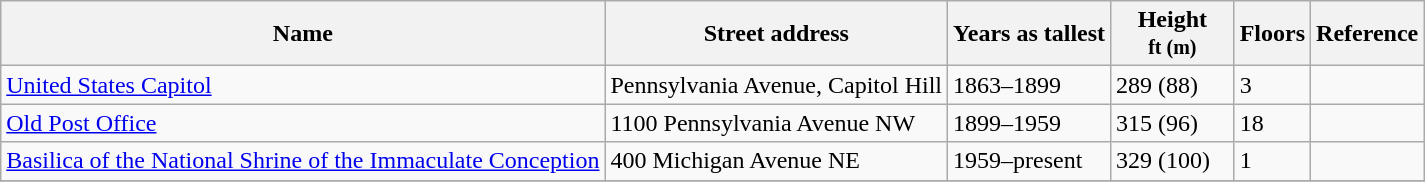<table class="wikitable sortable">
<tr>
<th>Name</th>
<th>Street address</th>
<th>Years as tallest</th>
<th width="75px">Height<br><small>ft (m)</small></th>
<th>Floors</th>
<th class="unsortable">Reference</th>
</tr>
<tr>
<td><a href='#'>United States Capitol</a></td>
<td>Pennsylvania Avenue, Capitol Hill</td>
<td>1863–1899</td>
<td>289 (88)</td>
<td>3</td>
<td></td>
</tr>
<tr>
<td><a href='#'>Old Post Office</a></td>
<td>1100 Pennsylvania Avenue NW</td>
<td>1899–1959</td>
<td>315 (96)</td>
<td>18</td>
<td></td>
</tr>
<tr>
<td><a href='#'>Basilica of the National Shrine of the Immaculate Conception</a></td>
<td>400 Michigan Avenue NE</td>
<td>1959–present</td>
<td>329 (100)</td>
<td>1</td>
<td></td>
</tr>
<tr>
</tr>
</table>
